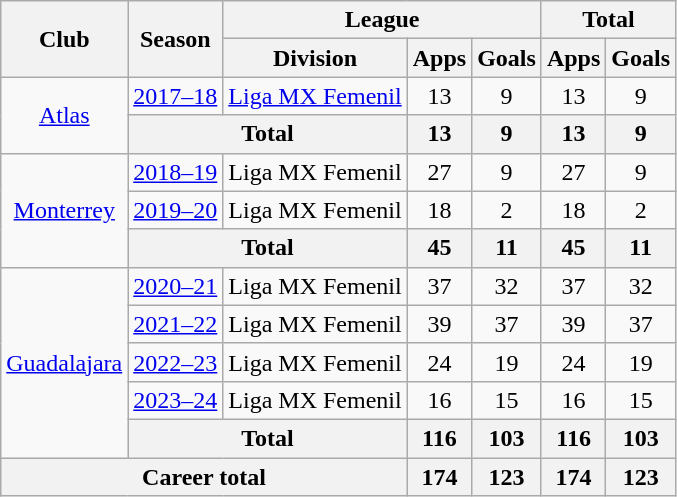<table class=wikitable style="text-align: center;">
<tr>
<th rowspan=2>Club</th>
<th rowspan=2>Season</th>
<th colspan=3>League</th>
<th colspan=2>Total</th>
</tr>
<tr>
<th>Division</th>
<th>Apps</th>
<th>Goals</th>
<th>Apps</th>
<th>Goals</th>
</tr>
<tr>
<td rowspan=2><a href='#'>Atlas</a></td>
<td><a href='#'>2017–18</a></td>
<td><a href='#'>Liga MX Femenil</a></td>
<td>13</td>
<td>9</td>
<td>13</td>
<td>9</td>
</tr>
<tr>
<th colspan=2>Total</th>
<th>13</th>
<th>9</th>
<th>13</th>
<th>9</th>
</tr>
<tr>
<td rowspan=3><a href='#'>Monterrey</a></td>
<td><a href='#'>2018–19</a></td>
<td>Liga MX Femenil</td>
<td>27</td>
<td>9</td>
<td>27</td>
<td>9</td>
</tr>
<tr>
<td><a href='#'>2019–20</a></td>
<td>Liga MX Femenil</td>
<td>18</td>
<td>2</td>
<td>18</td>
<td>2</td>
</tr>
<tr>
<th colspan=2>Total</th>
<th>45</th>
<th>11</th>
<th>45</th>
<th>11</th>
</tr>
<tr>
<td rowspan=5><a href='#'>Guadalajara</a></td>
<td><a href='#'>2020–21</a></td>
<td>Liga MX Femenil</td>
<td>37</td>
<td>32</td>
<td>37</td>
<td>32</td>
</tr>
<tr>
<td><a href='#'>2021–22</a></td>
<td>Liga MX Femenil</td>
<td>39</td>
<td>37</td>
<td>39</td>
<td>37</td>
</tr>
<tr>
<td><a href='#'>2022–23</a></td>
<td>Liga MX Femenil</td>
<td>24</td>
<td>19</td>
<td>24</td>
<td>19</td>
</tr>
<tr>
<td><a href='#'>2023–24</a></td>
<td>Liga MX Femenil</td>
<td>16</td>
<td>15</td>
<td>16</td>
<td>15</td>
</tr>
<tr>
<th colspan=2>Total</th>
<th>116</th>
<th>103</th>
<th>116</th>
<th>103</th>
</tr>
<tr>
<th colspan=3>Career total</th>
<th>174</th>
<th>123</th>
<th>174</th>
<th>123</th>
</tr>
</table>
